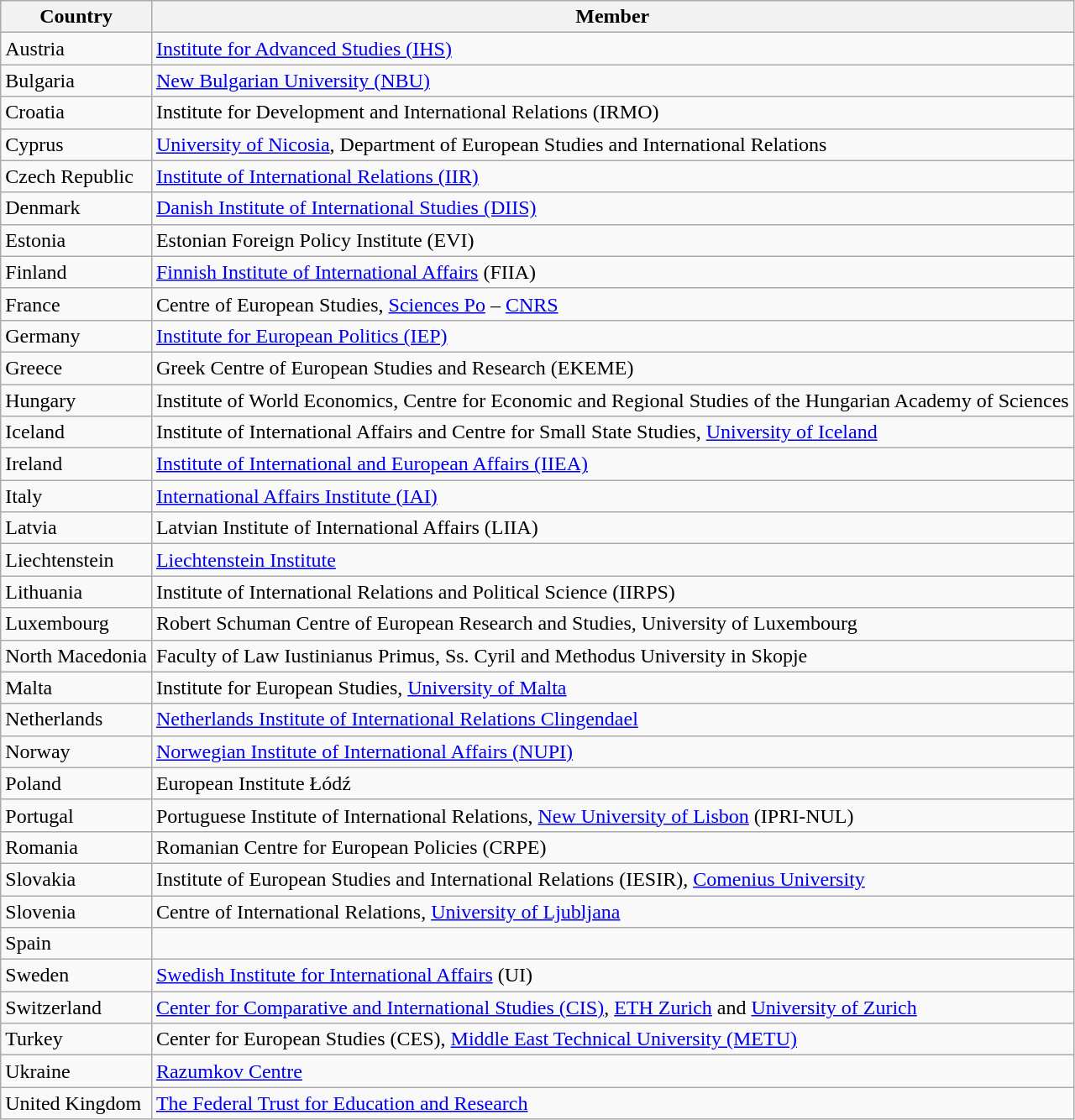<table class="wikitable">
<tr>
<th>Country</th>
<th>Member</th>
</tr>
<tr>
<td>Austria</td>
<td><a href='#'>Institute for Advanced Studies (IHS)</a></td>
</tr>
<tr>
<td>Bulgaria</td>
<td><a href='#'>New Bulgarian University (NBU)</a></td>
</tr>
<tr>
<td>Croatia</td>
<td>Institute for Development and International Relations (IRMO)</td>
</tr>
<tr>
<td>Cyprus</td>
<td><a href='#'>University of Nicosia</a>, Department of European Studies and International Relations</td>
</tr>
<tr>
<td>Czech Republic</td>
<td><a href='#'>Institute of International Relations (IIR)</a></td>
</tr>
<tr>
<td>Denmark</td>
<td><a href='#'>Danish Institute of International Studies (DIIS)</a></td>
</tr>
<tr>
<td>Estonia</td>
<td>Estonian Foreign Policy Institute (EVI)</td>
</tr>
<tr>
<td>Finland</td>
<td><a href='#'>Finnish Institute of International Affairs</a> (FIIA)</td>
</tr>
<tr>
<td>France</td>
<td>Centre of European Studies, <a href='#'>Sciences Po</a> – <a href='#'>CNRS</a></td>
</tr>
<tr>
<td>Germany</td>
<td><a href='#'>Institute for European Politics (IEP)</a></td>
</tr>
<tr>
<td>Greece</td>
<td>Greek Centre of European Studies and Research (EKEME)</td>
</tr>
<tr>
<td>Hungary</td>
<td>Institute of World Economics, Centre for Economic and Regional Studies of the Hungarian Academy of Sciences</td>
</tr>
<tr>
<td>Iceland</td>
<td>Institute of International Affairs and Centre for Small State Studies, <a href='#'>University of Iceland</a></td>
</tr>
<tr>
<td>Ireland</td>
<td><a href='#'>Institute of International and European Affairs (IIEA)</a></td>
</tr>
<tr>
<td>Italy</td>
<td><a href='#'>International Affairs Institute (IAI)</a></td>
</tr>
<tr>
<td>Latvia</td>
<td>Latvian Institute of International Affairs (LIIA)</td>
</tr>
<tr>
<td>Liechtenstein</td>
<td><a href='#'>Liechtenstein Institute</a></td>
</tr>
<tr>
<td>Lithuania</td>
<td>Institute of International Relations and Political Science (IIRPS)</td>
</tr>
<tr>
<td>Luxembourg</td>
<td>Robert Schuman Centre of European Research and Studies, University of Luxembourg</td>
</tr>
<tr>
<td>North Macedonia</td>
<td>Faculty of Law Iustinianus Primus, Ss. Cyril and Methodus University in Skopje</td>
</tr>
<tr>
<td>Malta</td>
<td>Institute for European Studies, <a href='#'>University of Malta</a></td>
</tr>
<tr>
<td>Netherlands</td>
<td><a href='#'>Netherlands Institute of International Relations Clingendael</a></td>
</tr>
<tr>
<td>Norway</td>
<td><a href='#'>Norwegian Institute of International Affairs (NUPI)</a></td>
</tr>
<tr>
<td>Poland</td>
<td>European Institute Łódź</td>
</tr>
<tr>
<td>Portugal</td>
<td>Portuguese Institute of International Relations, <a href='#'>New University of Lisbon</a> (IPRI-NUL)</td>
</tr>
<tr>
<td>Romania</td>
<td>Romanian Centre for European Policies (CRPE)</td>
</tr>
<tr>
<td>Slovakia</td>
<td>Institute of European Studies and International Relations (IESIR), <a href='#'>Comenius University</a></td>
</tr>
<tr>
<td>Slovenia</td>
<td>Centre of International Relations, <a href='#'>University of Ljubljana</a></td>
</tr>
<tr>
<td>Spain</td>
<td></td>
</tr>
<tr>
<td>Sweden</td>
<td><a href='#'>Swedish Institute for International Affairs</a> (UI)</td>
</tr>
<tr>
<td>Switzerland</td>
<td><a href='#'>Center for Comparative and International Studies (CIS)</a>, <a href='#'>ETH Zurich</a> and <a href='#'>University of Zurich</a></td>
</tr>
<tr>
<td>Turkey</td>
<td>Center for European Studies (CES), <a href='#'>Middle East Technical University (METU)</a></td>
</tr>
<tr>
<td>Ukraine</td>
<td><a href='#'>Razumkov Centre</a></td>
</tr>
<tr>
<td>United Kingdom</td>
<td><a href='#'>The Federal Trust for Education and Research</a></td>
</tr>
</table>
